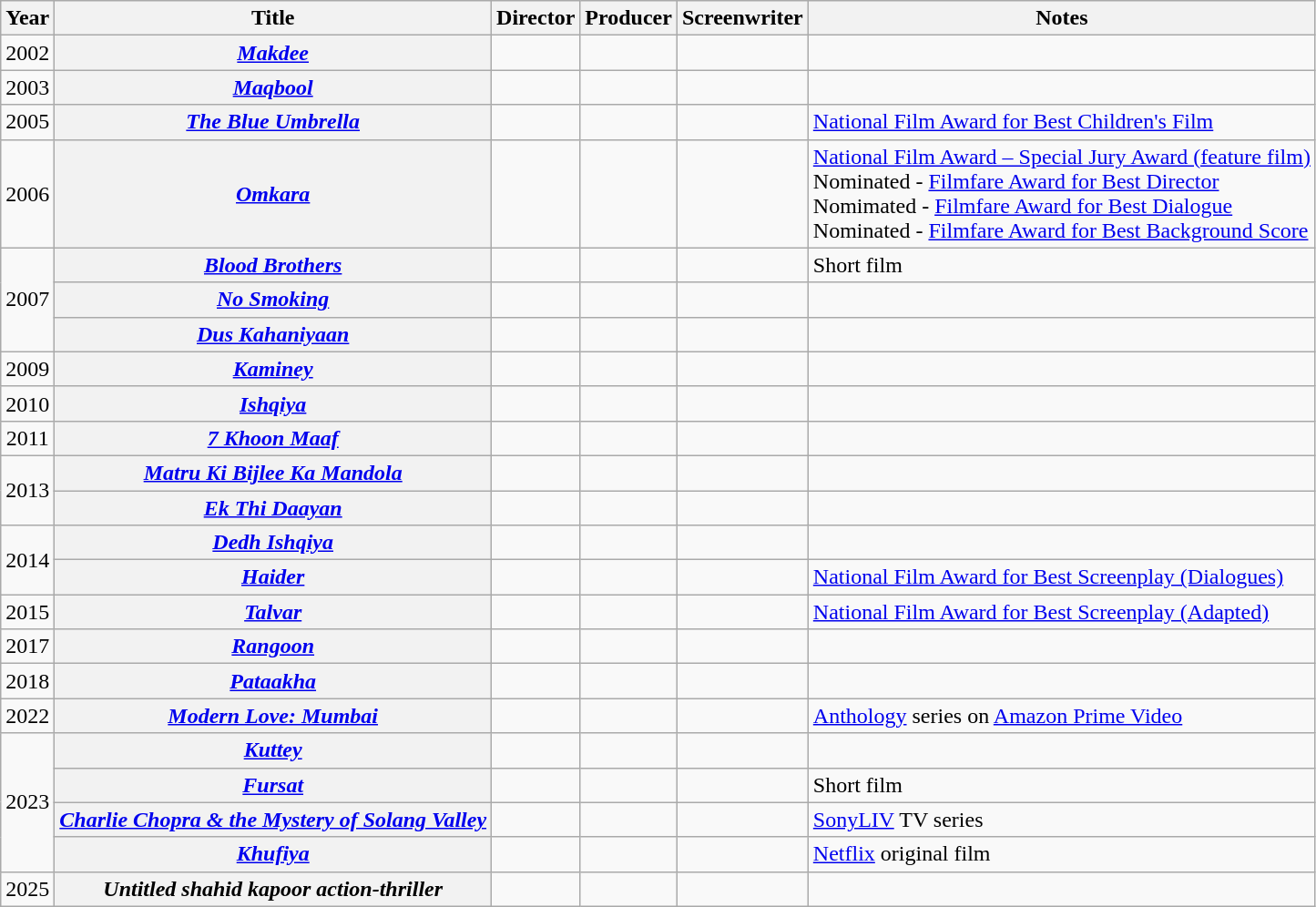<table class="wikitable sortable plainrowheaders">
<tr>
<th scope="col">Year</th>
<th scope="col">Title</th>
<th>Director</th>
<th>Producer</th>
<th>Screenwriter</th>
<th scope="col" class="unsortable">Notes</th>
</tr>
<tr>
<td style="text-align:center;">2002</td>
<th scope="row"><em><a href='#'>Makdee</a></em></th>
<td></td>
<td></td>
<td></td>
<td></td>
</tr>
<tr>
<td style="text-align:center;">2003</td>
<th scope="row"><em><a href='#'>Maqbool</a></em></th>
<td></td>
<td></td>
<td></td>
<td></td>
</tr>
<tr>
<td style="text-align:center;">2005</td>
<th scope="row"><em><a href='#'>The Blue Umbrella</a></em></th>
<td></td>
<td></td>
<td></td>
<td><a href='#'>National Film Award for Best Children's Film</a></td>
</tr>
<tr>
<td style="text-align:center;">2006</td>
<th scope="row"><em><a href='#'>Omkara</a></em></th>
<td></td>
<td></td>
<td></td>
<td><a href='#'>National Film Award – Special Jury Award (feature film)</a><br>Nominated - <a href='#'>Filmfare Award for Best Director</a><br>Nomimated - <a href='#'>Filmfare Award for Best Dialogue</a><br>Nominated - <a href='#'>Filmfare Award for Best Background Score</a></td>
</tr>
<tr>
<td rowspan="3" style="text-align:center;">2007</td>
<th scope="row"><em><a href='#'>Blood Brothers</a></em></th>
<td></td>
<td></td>
<td></td>
<td>Short film</td>
</tr>
<tr>
<th scope="row"><em><a href='#'>No Smoking</a></em></th>
<td></td>
<td></td>
<td></td>
<td></td>
</tr>
<tr>
<th scope="row"><em><a href='#'>Dus Kahaniyaan</a></em></th>
<td></td>
<td></td>
<td></td>
<td></td>
</tr>
<tr>
<td style="text-align:center;">2009</td>
<th scope="row"><em><a href='#'>Kaminey</a></em></th>
<td></td>
<td></td>
<td></td>
<td></td>
</tr>
<tr>
<td style="text-align:center;">2010</td>
<th scope="row"><em><a href='#'>Ishqiya</a></em></th>
<td></td>
<td></td>
<td></td>
<td></td>
</tr>
<tr>
<td style="text-align:center;">2011</td>
<th scope="row"><em><a href='#'>7 Khoon Maaf</a></em></th>
<td></td>
<td></td>
<td></td>
<td></td>
</tr>
<tr>
<td rowspan="2" style="text-align:center;">2013</td>
<th scope="row"><em><a href='#'>Matru Ki Bijlee Ka Mandola</a></em></th>
<td></td>
<td></td>
<td></td>
<td></td>
</tr>
<tr>
<th scope="row"><em><a href='#'>Ek Thi Daayan</a></em></th>
<td></td>
<td></td>
<td></td>
<td></td>
</tr>
<tr>
<td rowspan="2" style="text-align:center;">2014</td>
<th scope="row"><em><a href='#'>Dedh Ishqiya</a></em></th>
<td></td>
<td></td>
<td></td>
<td></td>
</tr>
<tr>
<th scope="row"><em><a href='#'>Haider</a></em></th>
<td></td>
<td></td>
<td></td>
<td><a href='#'>National Film Award for Best Screenplay (Dialogues)</a></td>
</tr>
<tr>
<td style="text-align:center;">2015</td>
<th scope="row"><em><a href='#'>Talvar</a></em></th>
<td></td>
<td></td>
<td></td>
<td><a href='#'>National Film Award for Best Screenplay (Adapted)</a></td>
</tr>
<tr>
<td style="text-align:center;">2017</td>
<th scope="row"><em><a href='#'>Rangoon</a></em></th>
<td></td>
<td></td>
<td></td>
<td></td>
</tr>
<tr>
<td style="text-align:center;">2018</td>
<th scope="row"><em><a href='#'>Pataakha</a></em></th>
<td></td>
<td></td>
<td></td>
<td></td>
</tr>
<tr>
<td style="text-align:center;">2022</td>
<th scope="row"><em><a href='#'>Modern Love: Mumbai</a></em></th>
<td></td>
<td></td>
<td></td>
<td><a href='#'>Anthology</a> series on <a href='#'>Amazon Prime Video</a></td>
</tr>
<tr>
<td rowspan="4" style="text-align:center;">2023</td>
<th scope="row"><em><a href='#'>Kuttey</a></em></th>
<td></td>
<td></td>
<td></td>
<td></td>
</tr>
<tr>
<th scope="row"><em><a href='#'>Fursat</a></em></th>
<td></td>
<td></td>
<td></td>
<td>Short film</td>
</tr>
<tr>
<th scope="row"><em><a href='#'>Charlie Chopra & the Mystery of Solang Valley</a></em></th>
<td></td>
<td></td>
<td></td>
<td><a href='#'>SonyLIV</a> TV series</td>
</tr>
<tr>
<th scope="row"><em><a href='#'>Khufiya</a></em></th>
<td></td>
<td></td>
<td></td>
<td><a href='#'>Netflix</a> original film</td>
</tr>
<tr>
<td rowspan="1" style="text-align:center;">2025</td>
<th scope="row"><em>Untitled shahid kapoor action-thriller</em></th>
<td></td>
<td></td>
<td></td>
<td></td>
</tr>
</table>
